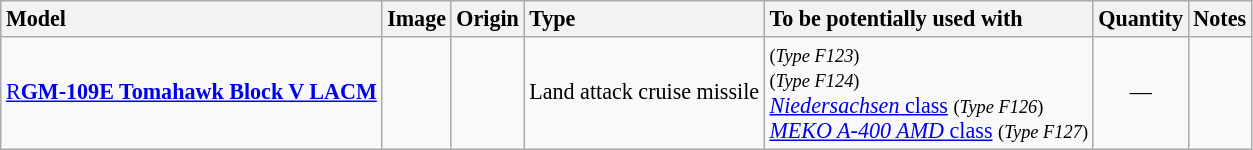<table class="wikitable" style="font-size: 92%;">
<tr>
<th style="text-align: left">Model</th>
<th style="text-align: left">Image</th>
<th style="text-align: left">Origin</th>
<th style="text-align: left">Type</th>
<th style="text-align: left">To be potentially used with</th>
<th style="text-align: left">Quantity</th>
<th style="text-align: left">Notes</th>
</tr>
<tr>
<td><a href='#'>R<strong>GM-109E Tomahawk Block V LACM</strong></a></td>
<td style="text-align: center"></td>
<td></td>
<td>Land attack cruise missile</td>
<td> <small>(<em>Type F123</em>)</small><br> <small>(<em>Type F124</em>)</small><br><a href='#'><em>Niedersachsen</em> class</a> <small>(<em>Type F126</em>)</small><br><a href='#'><em>MEKO A-400 AMD</em> class</a> <small>(<em>Type F127</em>)</small></td>
<td style="text-align: center">—</td>
<td></td>
</tr>
</table>
